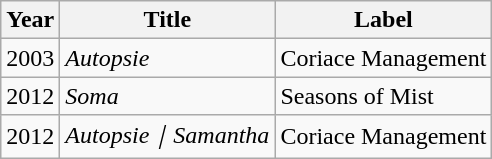<table class="wikitable">
<tr>
<th>Year</th>
<th>Title</th>
<th>Label</th>
</tr>
<tr>
<td>2003</td>
<td><em>Autopsie</em></td>
<td>Coriace Management</td>
</tr>
<tr>
<td>2012</td>
<td><em>Soma</em></td>
<td>Seasons of Mist</td>
</tr>
<tr>
<td>2012</td>
<td><em>Autopsie｜Samantha</em></td>
<td>Coriace Management</td>
</tr>
</table>
